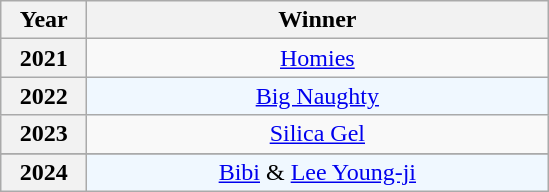<table class="wikitable plainrowheaders" style="text-align: center">
<tr>
<th scope="col" width="50">Year</th>
<th scope="col" width="300">Winner</th>
</tr>
<tr>
<th scope="row" style="text-align:center;">2021</th>
<td><a href='#'>Homies</a></td>
</tr>
<tr style="background:#F0F8FF">
<th scope="row" style="text-align:center;">2022</th>
<td><a href='#'>Big Naughty</a></td>
</tr>
<tr>
<th scope="row" style="text-align:center;">2023</th>
<td><a href='#'>Silica Gel</a></td>
</tr>
<tr>
</tr>
<tr style="background:#F0F8FF">
<th scope="row" style="text-align:center;">2024</th>
<td><a href='#'>Bibi</a> & <a href='#'>Lee Young-ji</a></td>
</tr>
</table>
